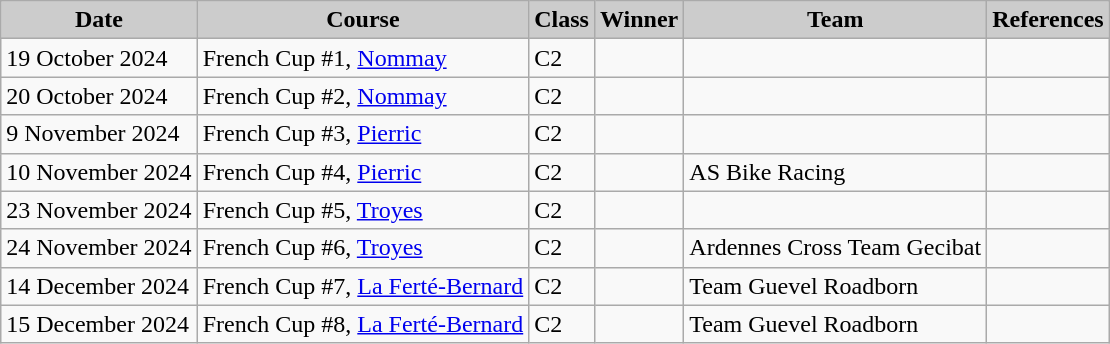<table class="wikitable sortable alternance ">
<tr>
<th scope="col" style="background-color:#CCCCCC;">Date</th>
<th scope="col" style="background-color:#CCCCCC;">Course</th>
<th scope="col" style="background-color:#CCCCCC;">Class</th>
<th scope="col" style="background-color:#CCCCCC;">Winner</th>
<th scope="col" style="background-color:#CCCCCC;">Team</th>
<th scope="col" style="background-color:#CCCCCC;">References</th>
</tr>
<tr>
<td>19 October 2024</td>
<td> French Cup #1, <a href='#'>Nommay</a></td>
<td>C2</td>
<td></td>
<td></td>
<td></td>
</tr>
<tr>
<td>20 October 2024</td>
<td> French Cup #2, <a href='#'>Nommay</a></td>
<td>C2</td>
<td></td>
<td></td>
<td></td>
</tr>
<tr>
<td>9 November 2024</td>
<td> French Cup #3, <a href='#'>Pierric</a></td>
<td>C2</td>
<td></td>
<td></td>
<td></td>
</tr>
<tr>
<td>10 November 2024</td>
<td> French Cup #4, <a href='#'>Pierric</a></td>
<td>C2</td>
<td></td>
<td>AS Bike Racing</td>
<td></td>
</tr>
<tr>
<td>23 November 2024</td>
<td> French Cup #5, <a href='#'>Troyes</a></td>
<td>C2</td>
<td></td>
<td></td>
<td></td>
</tr>
<tr>
<td>24 November 2024</td>
<td> French Cup #6, <a href='#'>Troyes</a></td>
<td>C2</td>
<td></td>
<td>Ardennes Cross Team Gecibat</td>
<td></td>
</tr>
<tr>
<td>14 December 2024</td>
<td> French Cup #7, <a href='#'>La Ferté-Bernard</a></td>
<td>C2</td>
<td></td>
<td>Team Guevel Roadborn</td>
<td></td>
</tr>
<tr>
<td>15 December 2024</td>
<td> French Cup #8, <a href='#'>La Ferté-Bernard</a></td>
<td>C2</td>
<td></td>
<td>Team Guevel Roadborn</td>
<td></td>
</tr>
</table>
